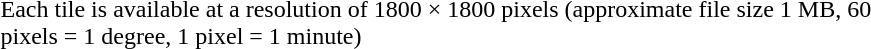<table width=611 cellpadding=0 cellspacing=1>
<tr>
<td></td>
<td></td>
<td></td>
<td></td>
<td></td>
<td></td>
<td></td>
<td></td>
<td></td>
<td></td>
<td></td>
<td></td>
</tr>
<tr>
<td></td>
<td></td>
<td></td>
<td></td>
<td></td>
<td></td>
<td></td>
<td></td>
<td></td>
<td></td>
<td></td>
<td></td>
</tr>
<tr>
<td></td>
<td></td>
<td></td>
<td></td>
<td></td>
<td></td>
<td></td>
<td></td>
<td></td>
<td></td>
<td></td>
<td></td>
</tr>
<tr>
<td></td>
<td></td>
<td></td>
<td></td>
<td></td>
<td></td>
<td></td>
<td></td>
<td></td>
<td></td>
<td></td>
<td></td>
</tr>
<tr>
<td></td>
<td></td>
<td></td>
<td></td>
<td></td>
<td></td>
<td></td>
<td></td>
<td></td>
<td></td>
<td></td>
<td></td>
</tr>
<tr>
<td></td>
<td></td>
<td></td>
<td></td>
<td></td>
<td></td>
<td></td>
<td></td>
<td></td>
<td></td>
<td></td>
<td></td>
</tr>
<tr>
<td colspan=12>Each tile is available at a resolution of 1800 × 1800 pixels (approximate file size 1 MB, 60 pixels = 1 degree, 1 pixel = 1 minute)</td>
</tr>
</table>
